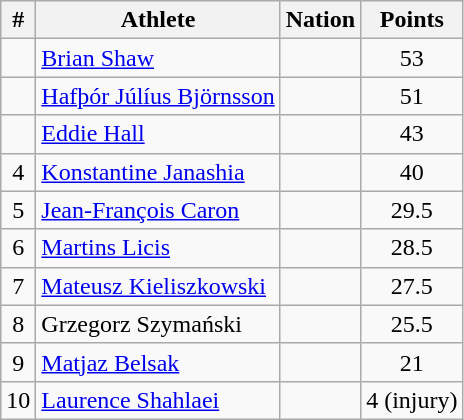<table class="wikitable" style="text-align:center">
<tr>
<th scope="col">#</th>
<th scope="col">Athlete</th>
<th scope="col">Nation</th>
<th scope="col">Points</th>
</tr>
<tr>
<td></td>
<td align=left><a href='#'>Brian Shaw</a></td>
<td align=left></td>
<td>53</td>
</tr>
<tr>
<td></td>
<td align=left><a href='#'>Hafþór Júlíus Björnsson</a></td>
<td align=left></td>
<td>51</td>
</tr>
<tr>
<td></td>
<td align=left><a href='#'>Eddie Hall</a></td>
<td align=left></td>
<td>43</td>
</tr>
<tr>
<td>4</td>
<td align=left><a href='#'>Konstantine Janashia</a></td>
<td align=left></td>
<td>40</td>
</tr>
<tr>
<td>5</td>
<td align=left><a href='#'>Jean-François Caron</a></td>
<td align=left></td>
<td>29.5</td>
</tr>
<tr>
<td>6</td>
<td align=left><a href='#'>Martins Licis</a></td>
<td align=left></td>
<td>28.5</td>
</tr>
<tr>
<td>7</td>
<td align=left><a href='#'>Mateusz Kieliszkowski</a></td>
<td align=left></td>
<td>27.5</td>
</tr>
<tr>
<td>8</td>
<td align=left>Grzegorz Szymański</td>
<td align=left></td>
<td>25.5</td>
</tr>
<tr>
<td>9</td>
<td align=left><a href='#'>Matjaz Belsak</a></td>
<td align=left></td>
<td>21</td>
</tr>
<tr>
<td>10</td>
<td align=left><a href='#'>Laurence Shahlaei</a></td>
<td align=left></td>
<td>4 (injury)</td>
</tr>
</table>
